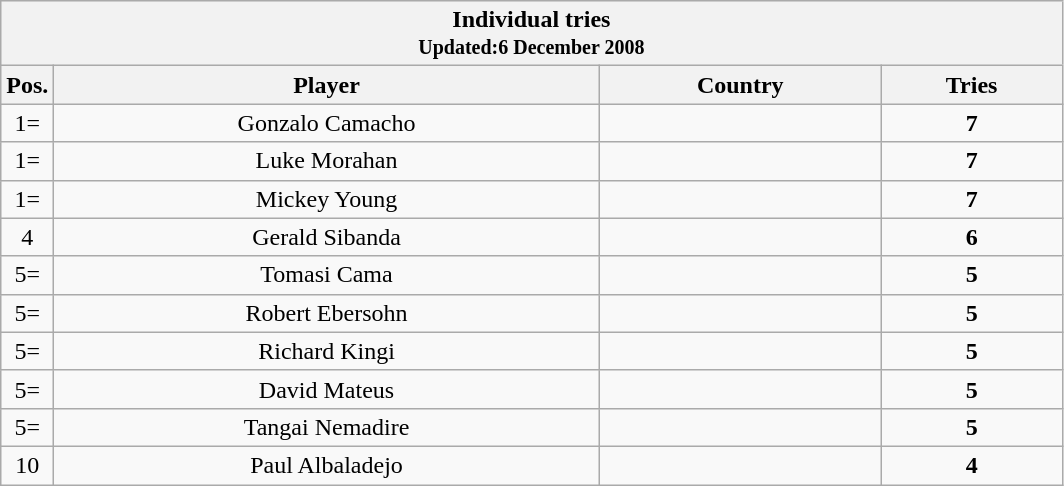<table class="wikitable" style="text-align:center">
<tr bgcolor="#efefef">
<th colspan=4 style="border-right:0px;";>Individual tries<br><small>Updated:6 December 2008</small></th>
</tr>
<tr bgcolor="#efefef">
<th width=5%>Pos.</th>
<th>Player</th>
<th>Country</th>
<th>Tries</th>
</tr>
<tr>
<td>1=</td>
<td>Gonzalo Camacho</td>
<td></td>
<td><strong>7</strong></td>
</tr>
<tr>
<td>1=</td>
<td>Luke Morahan</td>
<td></td>
<td><strong>7</strong></td>
</tr>
<tr>
<td>1=</td>
<td>Mickey Young</td>
<td></td>
<td><strong>7</strong></td>
</tr>
<tr>
<td>4</td>
<td>Gerald Sibanda</td>
<td></td>
<td><strong>6</strong></td>
</tr>
<tr>
<td>5=</td>
<td>Tomasi Cama</td>
<td></td>
<td><strong>5</strong></td>
</tr>
<tr>
<td>5=</td>
<td>Robert Ebersohn</td>
<td></td>
<td><strong>5</strong></td>
</tr>
<tr>
<td>5=</td>
<td>Richard Kingi</td>
<td></td>
<td><strong>5</strong></td>
</tr>
<tr>
<td>5=</td>
<td>David Mateus</td>
<td></td>
<td><strong>5</strong></td>
</tr>
<tr>
<td>5=</td>
<td>Tangai Nemadire</td>
<td></td>
<td><strong>5</strong></td>
</tr>
<tr>
<td>10</td>
<td>Paul Albaladejo</td>
<td></td>
<td><strong>4</strong></td>
</tr>
</table>
